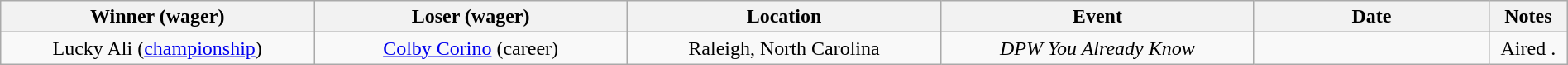<table class="wikitable sortable" width=100%  style="text-align: center">
<tr>
<th width=20% scope="col">Winner (wager)</th>
<th width=20% scope="col">Loser (wager)</th>
<th width=20% scope="col">Location</th>
<th width=20% scope="col">Event</th>
<th width=15% scope="col">Date</th>
<th class="unsortable" width=5% scope="col">Notes</th>
</tr>
<tr>
<td>Lucky Ali (<a href='#'>championship</a>)</td>
<td><a href='#'>Colby Corino</a> (career)</td>
<td>Raleigh, North Carolina</td>
<td><em>DPW You Already Know</em></td>
<td></td>
<td>Aired .</td>
</tr>
</table>
